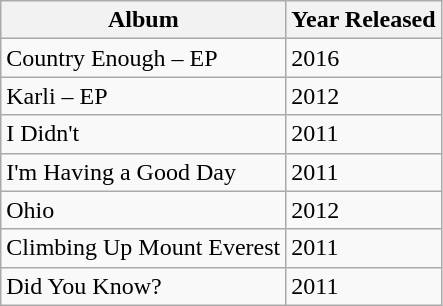<table class="wikitable">
<tr>
<th>Album</th>
<th>Year Released</th>
</tr>
<tr>
<td>Country Enough – EP</td>
<td>2016</td>
</tr>
<tr>
<td>Karli – EP</td>
<td>2012</td>
</tr>
<tr>
<td>I Didn't</td>
<td>2011</td>
</tr>
<tr>
<td>I'm Having a Good Day</td>
<td>2011</td>
</tr>
<tr>
<td>Ohio</td>
<td>2012</td>
</tr>
<tr>
<td>Climbing Up Mount Everest</td>
<td>2011</td>
</tr>
<tr>
<td>Did You Know?</td>
<td>2011</td>
</tr>
</table>
